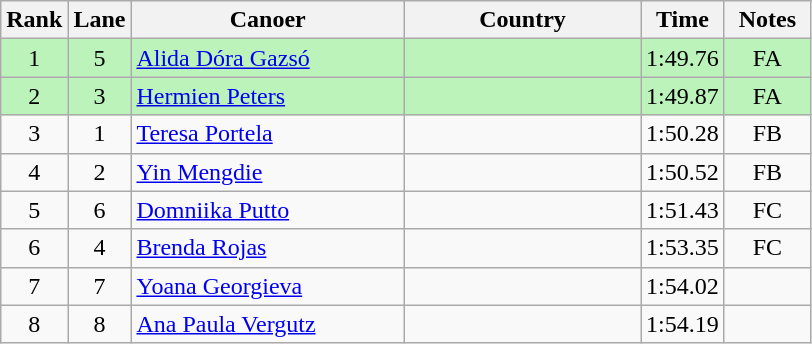<table class="wikitable" style="text-align:center;">
<tr>
<th width=30>Rank</th>
<th width=30>Lane</th>
<th width=175>Canoer</th>
<th width=150>Country</th>
<th width=30>Time</th>
<th width=50>Notes</th>
</tr>
<tr bgcolor=bbf3bb>
<td>1</td>
<td>5</td>
<td align=left><a href='#'>Alida Dóra Gazsó</a></td>
<td align=left></td>
<td>1:49.76</td>
<td>FA</td>
</tr>
<tr bgcolor=bbf3bb>
<td>2</td>
<td>3</td>
<td align=left><a href='#'>Hermien Peters</a></td>
<td align=left></td>
<td>1:49.87</td>
<td>FA</td>
</tr>
<tr>
<td>3</td>
<td>1</td>
<td align=left><a href='#'>Teresa Portela</a></td>
<td align=left></td>
<td>1:50.28</td>
<td>FB</td>
</tr>
<tr>
<td>4</td>
<td>2</td>
<td align=left><a href='#'>Yin Mengdie</a></td>
<td align=left></td>
<td>1:50.52</td>
<td>FB</td>
</tr>
<tr>
<td>5</td>
<td>6</td>
<td align=left><a href='#'>Domniika Putto</a></td>
<td align=left></td>
<td>1:51.43</td>
<td>FC</td>
</tr>
<tr>
<td>6</td>
<td>4</td>
<td align=left><a href='#'>Brenda Rojas</a></td>
<td align=left></td>
<td>1:53.35</td>
<td>FC</td>
</tr>
<tr>
<td>7</td>
<td>7</td>
<td align=left><a href='#'>Yoana Georgieva</a></td>
<td align=left></td>
<td>1:54.02</td>
<td></td>
</tr>
<tr bgcolor=>
<td>8</td>
<td>8</td>
<td align=left><a href='#'>Ana Paula Vergutz</a></td>
<td align=left></td>
<td>1:54.19</td>
<td></td>
</tr>
</table>
